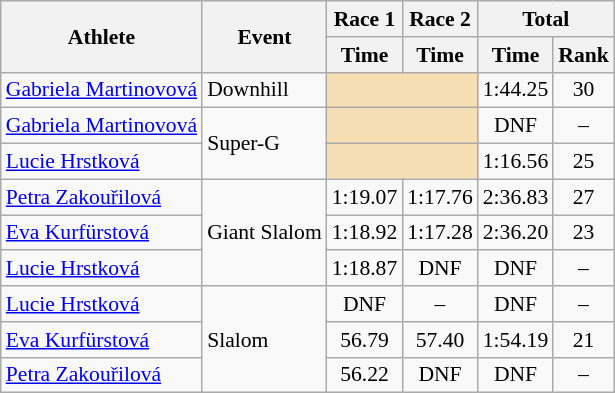<table class="wikitable" style="font-size:90%">
<tr>
<th rowspan="2">Athlete</th>
<th rowspan="2">Event</th>
<th>Race 1</th>
<th>Race 2</th>
<th colspan="2">Total</th>
</tr>
<tr>
<th>Time</th>
<th>Time</th>
<th>Time</th>
<th>Rank</th>
</tr>
<tr>
<td><a href='#'>Gabriela Martinovová</a></td>
<td>Downhill</td>
<td colspan="2" bgcolor="wheat"></td>
<td align="center">1:44.25</td>
<td align="center">30</td>
</tr>
<tr>
<td><a href='#'>Gabriela Martinovová</a></td>
<td rowspan="2">Super-G</td>
<td colspan="2" bgcolor="wheat"></td>
<td align="center">DNF</td>
<td align="center">–</td>
</tr>
<tr>
<td><a href='#'>Lucie Hrstková</a></td>
<td colspan="2" bgcolor="wheat"></td>
<td align="center">1:16.56</td>
<td align="center">25</td>
</tr>
<tr>
<td><a href='#'>Petra Zakouřilová</a></td>
<td rowspan="3">Giant Slalom</td>
<td align="center">1:19.07</td>
<td align="center">1:17.76</td>
<td align="center">2:36.83</td>
<td align="center">27</td>
</tr>
<tr>
<td><a href='#'>Eva Kurfürstová</a></td>
<td align="center">1:18.92</td>
<td align="center">1:17.28</td>
<td align="center">2:36.20</td>
<td align="center">23</td>
</tr>
<tr>
<td><a href='#'>Lucie Hrstková</a></td>
<td align="center">1:18.87</td>
<td align="center">DNF</td>
<td align="center">DNF</td>
<td align="center">–</td>
</tr>
<tr>
<td><a href='#'>Lucie Hrstková</a></td>
<td rowspan="3">Slalom</td>
<td align="center">DNF</td>
<td align="center">–</td>
<td align="center">DNF</td>
<td align="center">–</td>
</tr>
<tr>
<td><a href='#'>Eva Kurfürstová</a></td>
<td align="center">56.79</td>
<td align="center">57.40</td>
<td align="center">1:54.19</td>
<td align="center">21</td>
</tr>
<tr>
<td><a href='#'>Petra Zakouřilová</a></td>
<td align="center">56.22</td>
<td align="center">DNF</td>
<td align="center">DNF</td>
<td align="center">–</td>
</tr>
</table>
